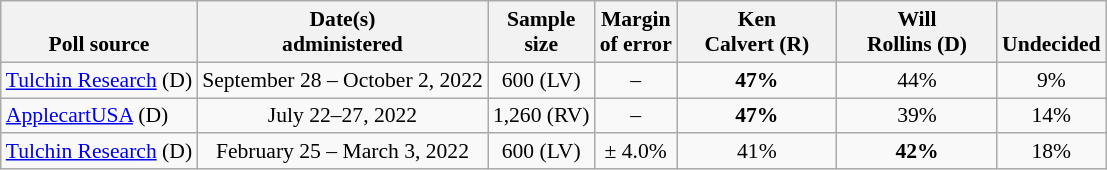<table class="wikitable" style="font-size:90%;text-align:center;">
<tr valign=bottom>
<th>Poll source</th>
<th>Date(s)<br>administered</th>
<th>Sample<br>size</th>
<th>Margin<br>of error</th>
<th style="width:100px;">Ken<br>Calvert (R)</th>
<th style="width:100px;">Will<br>Rollins (D)</th>
<th>Undecided</th>
</tr>
<tr>
<td style="text-align:left;"><a href='#'>Tulchin Research</a> (D)</td>
<td>September 28 – October 2, 2022</td>
<td>600 (LV)</td>
<td>–</td>
<td><strong>47%</strong></td>
<td>44%</td>
<td>9%</td>
</tr>
<tr>
<td style="text-align:left;"><a href='#'>ApplecartUSA</a> (D)</td>
<td>July 22–27, 2022</td>
<td>1,260 (RV)</td>
<td>–</td>
<td><strong>47%</strong></td>
<td>39%</td>
<td>14%</td>
</tr>
<tr>
<td style="text-align:left;"><a href='#'>Tulchin Research</a> (D)</td>
<td>February 25 – March 3, 2022</td>
<td>600 (LV)</td>
<td>± 4.0%</td>
<td>41%</td>
<td><strong>42%</strong></td>
<td>18%</td>
</tr>
</table>
